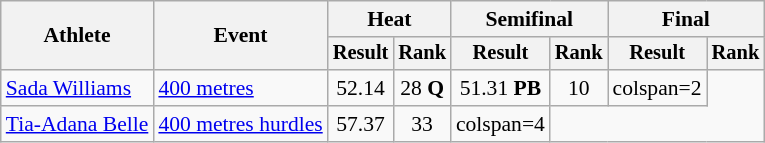<table class="wikitable" style="font-size:90%">
<tr>
<th rowspan="2">Athlete</th>
<th rowspan="2">Event</th>
<th colspan="2">Heat</th>
<th colspan="2">Semifinal</th>
<th colspan="2">Final</th>
</tr>
<tr style="font-size:95%">
<th>Result</th>
<th>Rank</th>
<th>Result</th>
<th>Rank</th>
<th>Result</th>
<th>Rank</th>
</tr>
<tr style=text-align:center>
<td style=text-align:left><a href='#'>Sada Williams</a></td>
<td style=text-align:left><a href='#'>400 metres</a></td>
<td>52.14</td>
<td>28 <strong>Q</strong></td>
<td>51.31 <strong>PB</strong></td>
<td>10</td>
<td>colspan=2 </td>
</tr>
<tr style=text-align:center>
<td style=text-align:left><a href='#'>Tia-Adana Belle</a></td>
<td style=text-align:left><a href='#'>400 metres hurdles</a></td>
<td>57.37</td>
<td>33</td>
<td>colspan=4 </td>
</tr>
</table>
